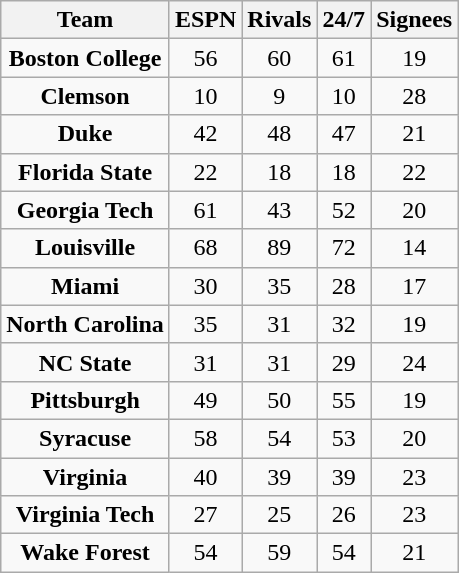<table class="wikitable sortable" style="text-align:center">
<tr>
<th>Team</th>
<th>ESPN</th>
<th>Rivals</th>
<th>24/7</th>
<th>Signees</th>
</tr>
<tr>
<td style=><strong>Boston College</strong></td>
<td>56</td>
<td>60</td>
<td>61</td>
<td>19</td>
</tr>
<tr>
<td style=><strong>Clemson</strong></td>
<td>10</td>
<td>9</td>
<td>10</td>
<td>28</td>
</tr>
<tr>
<td style=><strong>Duke</strong></td>
<td>42</td>
<td>48</td>
<td>47</td>
<td>21</td>
</tr>
<tr>
<td style=><strong>Florida State</strong></td>
<td>22</td>
<td>18</td>
<td>18</td>
<td>22</td>
</tr>
<tr>
<td style=><strong>Georgia Tech</strong></td>
<td>61</td>
<td>43</td>
<td>52</td>
<td>20</td>
</tr>
<tr>
<td style=><strong>Louisville</strong></td>
<td>68</td>
<td>89</td>
<td>72</td>
<td>14</td>
</tr>
<tr>
<td style=><strong>Miami</strong></td>
<td>30</td>
<td>35</td>
<td>28</td>
<td>17</td>
</tr>
<tr>
<td style=><strong>North Carolina</strong></td>
<td>35</td>
<td>31</td>
<td>32</td>
<td>19</td>
</tr>
<tr>
<td style=><strong>NC State</strong></td>
<td>31</td>
<td>31</td>
<td>29</td>
<td>24</td>
</tr>
<tr>
<td style=><strong>Pittsburgh</strong></td>
<td>49</td>
<td>50</td>
<td>55</td>
<td>19</td>
</tr>
<tr>
<td style=><strong>Syracuse</strong></td>
<td>58</td>
<td>54</td>
<td>53</td>
<td>20</td>
</tr>
<tr>
<td style=><strong>Virginia</strong></td>
<td>40</td>
<td>39</td>
<td>39</td>
<td>23</td>
</tr>
<tr>
<td style=><strong>Virginia Tech</strong></td>
<td>27</td>
<td>25</td>
<td>26</td>
<td>23</td>
</tr>
<tr>
<td style=><strong>Wake Forest</strong></td>
<td>54</td>
<td>59</td>
<td>54</td>
<td>21</td>
</tr>
</table>
